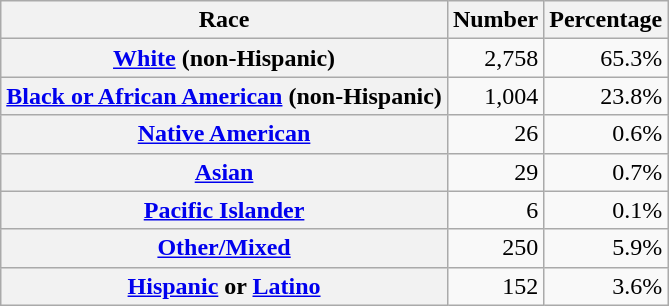<table class="wikitable" style="text-align:right">
<tr>
<th scope="col">Race</th>
<th scope="col">Number</th>
<th scope="col">Percentage</th>
</tr>
<tr>
<th scope="row"><a href='#'>White</a> (non-Hispanic)</th>
<td>2,758</td>
<td>65.3%</td>
</tr>
<tr>
<th scope="row"><a href='#'>Black or African American</a> (non-Hispanic)</th>
<td>1,004</td>
<td>23.8%</td>
</tr>
<tr>
<th scope="row"><a href='#'>Native American</a></th>
<td>26</td>
<td>0.6%</td>
</tr>
<tr>
<th scope="row"><a href='#'>Asian</a></th>
<td>29</td>
<td>0.7%</td>
</tr>
<tr>
<th scope="row"><a href='#'>Pacific Islander</a></th>
<td>6</td>
<td>0.1%</td>
</tr>
<tr>
<th scope="row"><a href='#'>Other/Mixed</a></th>
<td>250</td>
<td>5.9%</td>
</tr>
<tr>
<th scope="row"><a href='#'>Hispanic</a> or <a href='#'>Latino</a></th>
<td>152</td>
<td>3.6%</td>
</tr>
</table>
